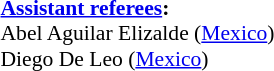<table style="width:100%; font-size:90%;">
<tr>
<td><br><strong><a href='#'>Assistant referees</a>:</strong>
<br>Abel Aguilar Elizalde (<a href='#'>Mexico</a>)
<br>Diego De Leo (<a href='#'>Mexico</a>)</td>
</tr>
</table>
